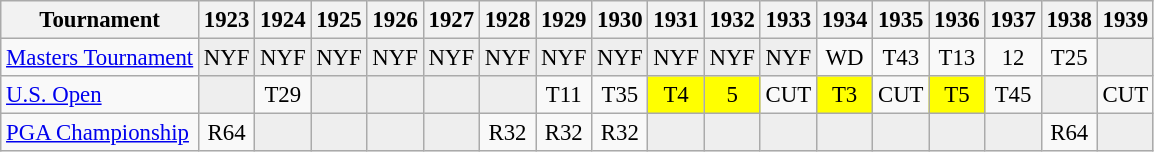<table class="wikitable" style="font-size:95%;text-align:center;">
<tr>
<th>Tournament</th>
<th>1923</th>
<th>1924</th>
<th>1925</th>
<th>1926</th>
<th>1927</th>
<th>1928</th>
<th>1929</th>
<th>1930</th>
<th>1931</th>
<th>1932</th>
<th>1933</th>
<th>1934</th>
<th>1935</th>
<th>1936</th>
<th>1937</th>
<th>1938</th>
<th>1939</th>
</tr>
<tr>
<td align=left><a href='#'>Masters Tournament</a></td>
<td style="background:#eeeeee;">NYF</td>
<td style="background:#eeeeee;">NYF</td>
<td style="background:#eeeeee;">NYF</td>
<td style="background:#eeeeee;">NYF</td>
<td style="background:#eeeeee;">NYF</td>
<td style="background:#eeeeee;">NYF</td>
<td style="background:#eeeeee;">NYF</td>
<td style="background:#eeeeee;">NYF</td>
<td style="background:#eeeeee;">NYF</td>
<td style="background:#eeeeee;">NYF</td>
<td style="background:#eeeeee;">NYF</td>
<td>WD</td>
<td>T43</td>
<td>T13</td>
<td>12</td>
<td>T25</td>
<td style="background:#eeeeee;"></td>
</tr>
<tr>
<td align=left><a href='#'>U.S. Open</a></td>
<td style="background:#eeeeee;"></td>
<td>T29</td>
<td style="background:#eeeeee;"></td>
<td style="background:#eeeeee;"></td>
<td style="background:#eeeeee;"></td>
<td style="background:#eeeeee;"></td>
<td>T11</td>
<td>T35</td>
<td style="background:yellow;">T4</td>
<td style="background:yellow;">5</td>
<td>CUT</td>
<td style="background:yellow;">T3</td>
<td>CUT</td>
<td style="background:yellow;">T5</td>
<td>T45</td>
<td style="background:#eeeeee;"></td>
<td>CUT</td>
</tr>
<tr>
<td align=left><a href='#'>PGA Championship</a></td>
<td>R64</td>
<td style="background:#eeeeee;"></td>
<td style="background:#eeeeee;"></td>
<td style="background:#eeeeee;"></td>
<td style="background:#eeeeee;"></td>
<td>R32</td>
<td>R32</td>
<td>R32</td>
<td style="background:#eeeeee;"></td>
<td style="background:#eeeeee;"></td>
<td style="background:#eeeeee;"></td>
<td style="background:#eeeeee;"></td>
<td style="background:#eeeeee;"></td>
<td style="background:#eeeeee;"></td>
<td style="background:#eeeeee;"></td>
<td>R64</td>
<td style="background:#eeeeee;"></td>
</tr>
</table>
